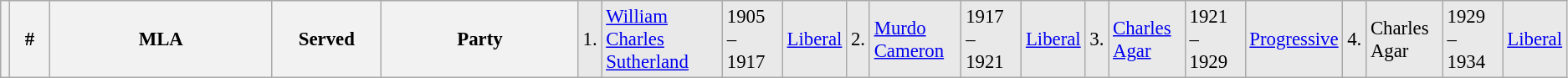<table class="wikitable" style="font-size: 95%; clear:both">
<tr style="background-color:#E9E9E9">
<th></th>
<th style="width: 25px">#</th>
<th style="width: 170px">MLA</th>
<th style="width: 80px">Served</th>
<th style="width: 150px">Party<br></th>
<td>1.</td>
<td><a href='#'>William Charles Sutherland</a></td>
<td>1905 – 1917</td>
<td><a href='#'>Liberal</a><br></td>
<td>2.</td>
<td><a href='#'>Murdo Cameron</a></td>
<td>1917 – 1921</td>
<td><a href='#'>Liberal</a><br></td>
<td>3.</td>
<td><a href='#'>Charles Agar</a></td>
<td>1921 – 1929</td>
<td><a href='#'>Progressive</a><br></td>
<td>4.</td>
<td>Charles Agar</td>
<td>1929 – 1934</td>
<td><a href='#'>Liberal</a></td>
</tr>
</table>
